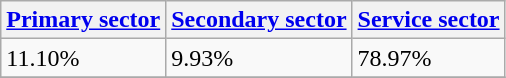<table class="wikitable" border="1">
<tr>
<th><a href='#'>Primary sector</a></th>
<th><a href='#'>Secondary sector</a></th>
<th><a href='#'>Service sector</a></th>
</tr>
<tr>
<td>11.10%</td>
<td>9.93%</td>
<td>78.97%</td>
</tr>
<tr>
</tr>
</table>
